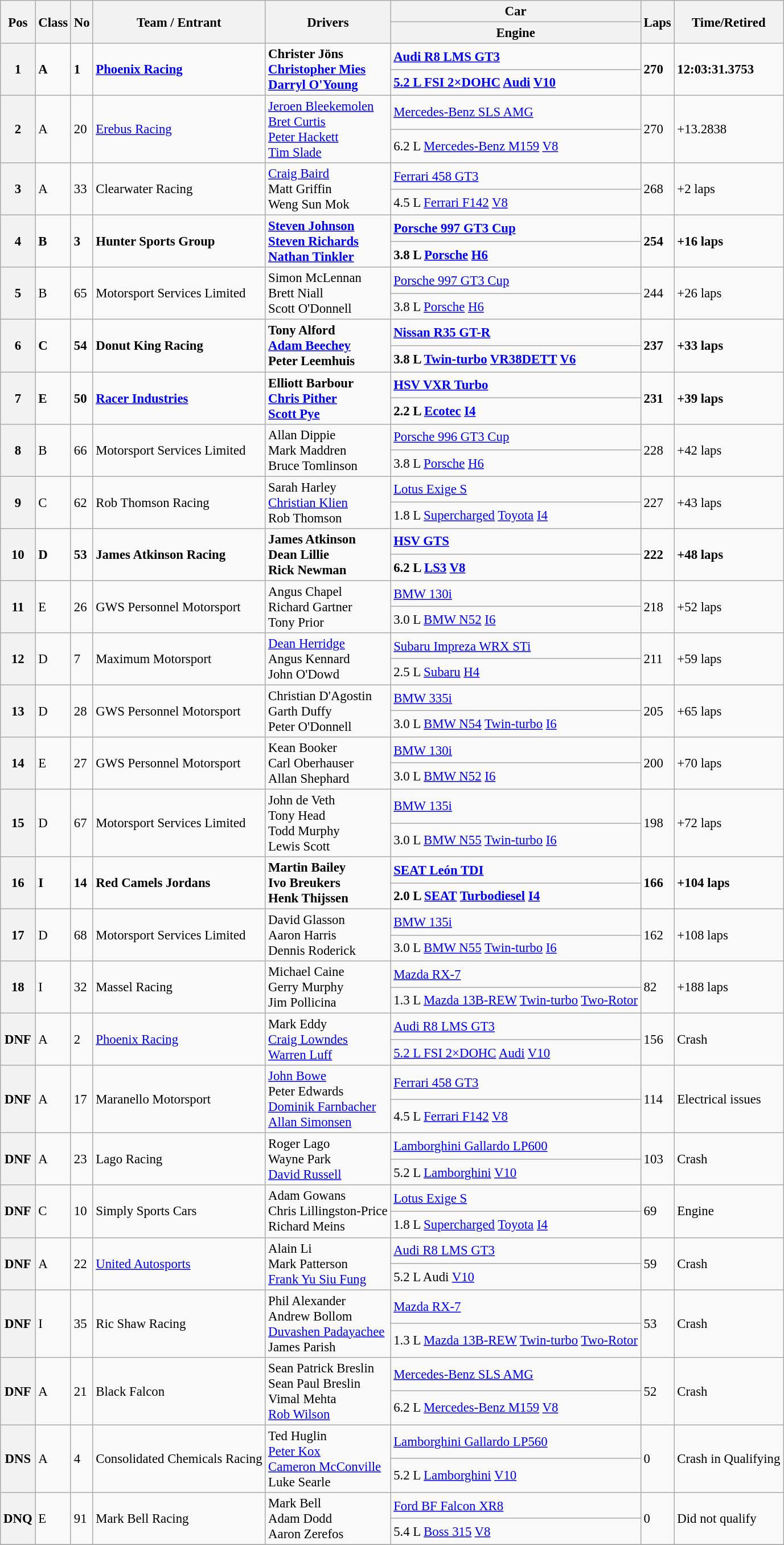<table class="wikitable" style="font-size: 95%;">
<tr>
<th rowspan=2>Pos</th>
<th rowspan=2>Class</th>
<th rowspan=2>No</th>
<th rowspan=2>Team / Entrant</th>
<th rowspan=2>Drivers</th>
<th>Car</th>
<th rowspan=2>Laps</th>
<th rowspan=2>Time/Retired</th>
</tr>
<tr>
<th>Engine</th>
</tr>
<tr style="font-weight:bold">
<th rowspan=2>1</th>
<td rowspan=2>A</td>
<td rowspan=2>1</td>
<td rowspan=2> <a href='#'>Phoenix Racing</a></td>
<td rowspan=2> Christer Jöns<br>  <a href='#'>Christopher Mies</a><br>  <a href='#'>Darryl O'Young</a></td>
<td><a href='#'>Audi R8 LMS GT3</a></td>
<td rowspan=2>270</td>
<td rowspan=2>12:03:31.3753</td>
</tr>
<tr style="font-weight:bold">
<td><a href='#'>5.2 L FSI 2×DOHC</a> <a href='#'>Audi</a> <a href='#'>V10</a></td>
</tr>
<tr>
<th rowspan=2>2</th>
<td rowspan=2>A</td>
<td rowspan=2>20</td>
<td rowspan=2> <a href='#'>Erebus Racing</a></td>
<td rowspan=2> <a href='#'>Jeroen Bleekemolen</a><br>  <a href='#'>Bret Curtis</a><br>  <a href='#'>Peter Hackett</a><br>  <a href='#'>Tim Slade</a></td>
<td><a href='#'>Mercedes-Benz SLS AMG</a></td>
<td rowspan=2>270</td>
<td rowspan=2>+13.2838</td>
</tr>
<tr>
<td>6.2 L <a href='#'>Mercedes-Benz M159</a> <a href='#'>V8</a></td>
</tr>
<tr>
<th rowspan=2>3</th>
<td rowspan=2>A</td>
<td rowspan=2>33</td>
<td rowspan=2> Clearwater Racing</td>
<td rowspan=2> <a href='#'>Craig Baird</a><br>  Matt Griffin<br>  Weng Sun Mok</td>
<td><a href='#'>Ferrari 458 GT3</a></td>
<td rowspan=2>268</td>
<td rowspan=2>+2 laps</td>
</tr>
<tr>
<td>4.5 L <a href='#'>Ferrari F142</a> <a href='#'>V8</a></td>
</tr>
<tr style="font-weight:bold">
<th rowspan=2>4</th>
<td rowspan=2>B</td>
<td rowspan=2>3</td>
<td rowspan=2> Hunter Sports Group</td>
<td rowspan=2> <a href='#'>Steven Johnson</a><br>  <a href='#'>Steven Richards</a><br>  <a href='#'>Nathan Tinkler</a></td>
<td><a href='#'>Porsche 997 GT3 Cup</a></td>
<td rowspan=2>254</td>
<td rowspan=2>+16 laps</td>
</tr>
<tr style="font-weight:bold">
<td>3.8 L <a href='#'>Porsche</a> <a href='#'>H6</a></td>
</tr>
<tr>
<th rowspan=2>5</th>
<td rowspan=2>B</td>
<td rowspan=2>65</td>
<td rowspan=2> Motorsport Services Limited</td>
<td rowspan=2> Simon McLennan<br>  Brett Niall<br>  Scott O'Donnell</td>
<td><a href='#'>Porsche 997 GT3 Cup</a></td>
<td rowspan=2>244</td>
<td rowspan=2>+26 laps</td>
</tr>
<tr>
<td>3.8 L <a href='#'>Porsche</a> <a href='#'>H6</a></td>
</tr>
<tr style="font-weight:bold">
<th rowspan=2>6</th>
<td rowspan=2>C</td>
<td rowspan=2>54</td>
<td rowspan=2> Donut King Racing</td>
<td rowspan=2> Tony Alford<br>  <a href='#'>Adam Beechey</a><br> Peter Leemhuis</td>
<td><a href='#'>Nissan R35 GT-R</a></td>
<td rowspan=2>237</td>
<td rowspan=2>+33 laps</td>
</tr>
<tr style="font-weight:bold">
<td>3.8 L <a href='#'>Twin-turbo</a> <a href='#'>VR38DETT</a> <a href='#'>V6</a></td>
</tr>
<tr style="font-weight:bold">
<th rowspan=2>7</th>
<td rowspan=2>E</td>
<td rowspan=2>50</td>
<td rowspan=2> <a href='#'>Racer Industries</a></td>
<td rowspan=2> Elliott Barbour<br> <a href='#'>Chris Pither</a><br> <a href='#'>Scott Pye</a></td>
<td><a href='#'>HSV VXR Turbo</a></td>
<td rowspan=2>231</td>
<td rowspan=2>+39 laps</td>
</tr>
<tr style="font-weight:bold">
<td>2.2 L <a href='#'>Ecotec</a> <a href='#'>I4</a></td>
</tr>
<tr>
<th rowspan=2>8</th>
<td rowspan=2>B</td>
<td rowspan=2>66</td>
<td rowspan=2> Motorsport Services Limited</td>
<td rowspan=2> Allan Dippie<br>  Mark Maddren<br>  Bruce Tomlinson</td>
<td><a href='#'>Porsche 996 GT3 Cup</a></td>
<td rowspan=2>228</td>
<td rowspan=2>+42 laps</td>
</tr>
<tr>
<td>3.8 L <a href='#'>Porsche</a> <a href='#'>H6</a></td>
</tr>
<tr>
<th rowspan=2>9</th>
<td rowspan=2>C</td>
<td rowspan=2>62</td>
<td rowspan=2> Rob Thomson Racing</td>
<td rowspan=2> Sarah Harley<br>  <a href='#'>Christian Klien</a><br>  Rob Thomson</td>
<td><a href='#'>Lotus Exige S</a></td>
<td rowspan=2>227</td>
<td rowspan=2>+43 laps</td>
</tr>
<tr>
<td>1.8 L <a href='#'>Supercharged</a> <a href='#'>Toyota</a> <a href='#'>I4</a></td>
</tr>
<tr style="font-weight:bold">
<th rowspan=2>10</th>
<td rowspan=2>D</td>
<td rowspan=2>53</td>
<td rowspan=2> James Atkinson Racing</td>
<td rowspan=2> James Atkinson<br>  Dean Lillie<br> Rick Newman</td>
<td><a href='#'>HSV GTS</a></td>
<td rowspan=2>222</td>
<td rowspan=2>+48 laps</td>
</tr>
<tr style="font-weight:bold">
<td>6.2 L <a href='#'>LS3</a> <a href='#'>V8</a></td>
</tr>
<tr>
<th rowspan=2>11</th>
<td rowspan=2>E</td>
<td rowspan=2>26</td>
<td rowspan=2> GWS Personnel Motorsport</td>
<td rowspan=2> Angus Chapel<br>  Richard Gartner<br>  Tony Prior</td>
<td><a href='#'>BMW 130i</a></td>
<td rowspan=2>218</td>
<td rowspan=2>+52 laps</td>
</tr>
<tr>
<td>3.0 L <a href='#'>BMW N52</a> <a href='#'>I6</a></td>
</tr>
<tr>
<th rowspan=2>12</th>
<td rowspan=2>D</td>
<td rowspan=2>7</td>
<td rowspan=2> Maximum Motorsport</td>
<td rowspan=2> <a href='#'>Dean Herridge</a><br>  Angus Kennard<br>  John O'Dowd</td>
<td><a href='#'>Subaru Impreza WRX STi</a></td>
<td rowspan=2>211</td>
<td rowspan=2>+59 laps</td>
</tr>
<tr>
<td>2.5 L <a href='#'>Subaru</a> <a href='#'>H4</a></td>
</tr>
<tr>
<th rowspan=2>13</th>
<td rowspan=2>D</td>
<td rowspan=2>28</td>
<td rowspan=2> GWS Personnel Motorsport</td>
<td rowspan=2> Christian D'Agostin<br>  Garth Duffy<br> Peter O'Donnell</td>
<td><a href='#'>BMW 335i</a></td>
<td rowspan=2>205</td>
<td rowspan=2>+65 laps</td>
</tr>
<tr>
<td>3.0 L <a href='#'>BMW N54</a> <a href='#'>Twin-turbo</a> <a href='#'>I6</a></td>
</tr>
<tr>
<th rowspan=2>14</th>
<td rowspan=2>E</td>
<td rowspan=2>27</td>
<td rowspan=2> GWS Personnel Motorsport</td>
<td rowspan=2> Kean Booker<br>  Carl Oberhauser<br>  Allan Shephard</td>
<td><a href='#'>BMW 130i</a></td>
<td rowspan=2>200</td>
<td rowspan=2>+70 laps</td>
</tr>
<tr>
<td>3.0 L <a href='#'>BMW N52</a> <a href='#'>I6</a></td>
</tr>
<tr>
<th rowspan=2>15</th>
<td rowspan=2>D</td>
<td rowspan=2>67</td>
<td rowspan=2> Motorsport Services Limited</td>
<td rowspan=2> John de Veth<br>  Tony Head<br> Todd Murphy<br> Lewis Scott</td>
<td><a href='#'>BMW 135i</a></td>
<td rowspan=2>198</td>
<td rowspan=2>+72 laps</td>
</tr>
<tr>
<td>3.0 L <a href='#'>BMW N55</a> <a href='#'>Twin-turbo</a> <a href='#'>I6</a></td>
</tr>
<tr style="font-weight:bold">
<th rowspan=2>16</th>
<td rowspan=2>I</td>
<td rowspan=2>14</td>
<td rowspan=2> Red Camels Jordans</td>
<td rowspan=2> Martin Bailey<br>  Ivo Breukers<br>  Henk Thijssen</td>
<td><a href='#'>SEAT León TDI</a></td>
<td rowspan=2>166</td>
<td rowspan=2>+104 laps</td>
</tr>
<tr style="font-weight:bold">
<td>2.0 L <a href='#'>SEAT</a> <a href='#'>Turbodiesel</a> <a href='#'>I4</a></td>
</tr>
<tr>
<th rowspan=2>17</th>
<td rowspan=2>D</td>
<td rowspan=2>68</td>
<td rowspan=2> Motorsport Services Limited</td>
<td rowspan=2> David Glasson<br>  Aaron Harris<br> Dennis Roderick</td>
<td><a href='#'>BMW 135i</a></td>
<td rowspan=2>162</td>
<td rowspan=2>+108 laps</td>
</tr>
<tr>
<td>3.0 L <a href='#'>BMW N55</a> <a href='#'>Twin-turbo</a> <a href='#'>I6</a></td>
</tr>
<tr>
<th rowspan=2>18</th>
<td rowspan=2>I</td>
<td rowspan=2>32</td>
<td rowspan=2> Massel Racing</td>
<td rowspan=2> Michael Caine<br>  Gerry Murphy<br>  Jim Pollicina</td>
<td><a href='#'>Mazda RX-7</a></td>
<td rowspan=2>82</td>
<td rowspan=2>+188 laps</td>
</tr>
<tr>
<td>1.3 L <a href='#'>Mazda 13B-REW</a> <a href='#'>Twin-turbo</a> <a href='#'>Two-Rotor</a></td>
</tr>
<tr>
<th rowspan=2>DNF</th>
<td rowspan=2>A</td>
<td rowspan=2>2</td>
<td rowspan=2> <a href='#'>Phoenix Racing</a></td>
<td rowspan=2> Mark Eddy<br>  <a href='#'>Craig Lowndes</a><br>  <a href='#'>Warren Luff</a></td>
<td><a href='#'>Audi R8 LMS GT3</a></td>
<td rowspan=2>156</td>
<td rowspan=2>Crash</td>
</tr>
<tr>
<td><a href='#'>5.2 L FSI 2×DOHC</a> <a href='#'>Audi</a> <a href='#'>V10</a></td>
</tr>
<tr>
<th rowspan=2>DNF</th>
<td rowspan=2>A</td>
<td rowspan=2>17</td>
<td rowspan=2> Maranello Motorsport</td>
<td rowspan=2> <a href='#'>John Bowe</a><br> Peter Edwards<br>  <a href='#'>Dominik Farnbacher</a><br>  <a href='#'>Allan Simonsen</a></td>
<td><a href='#'>Ferrari 458 GT3</a></td>
<td rowspan=2>114</td>
<td rowspan=2>Electrical issues</td>
</tr>
<tr>
<td>4.5 L <a href='#'>Ferrari F142</a> <a href='#'>V8</a></td>
</tr>
<tr>
<th rowspan=2>DNF</th>
<td rowspan=2>A</td>
<td rowspan=2>23</td>
<td rowspan=2> Lago Racing</td>
<td rowspan=2> Roger Lago<br> Wayne Park<br>  <a href='#'>David Russell</a></td>
<td><a href='#'>Lamborghini Gallardo LP600</a></td>
<td rowspan=2>103</td>
<td rowspan=2>Crash</td>
</tr>
<tr>
<td>5.2 L <a href='#'>Lamborghini</a> <a href='#'>V10</a></td>
</tr>
<tr>
<th rowspan=2>DNF</th>
<td rowspan=2>C</td>
<td rowspan=2>10</td>
<td rowspan=2> Simply Sports Cars</td>
<td rowspan=2> Adam Gowans<br>  Chris Lillingston-Price<br>  Richard Meins</td>
<td><a href='#'>Lotus Exige S</a></td>
<td rowspan=2>69</td>
<td rowspan=2>Engine</td>
</tr>
<tr>
<td>1.8 L <a href='#'>Supercharged</a> <a href='#'>Toyota</a> <a href='#'>I4</a></td>
</tr>
<tr>
<th rowspan=2>DNF</th>
<td rowspan=2>A</td>
<td rowspan=2>22</td>
<td rowspan=2> <a href='#'>United Autosports</a></td>
<td rowspan=2> Alain Li<br>  Mark Patterson<br>  <a href='#'>Frank Yu Siu Fung</a></td>
<td><a href='#'>Audi R8 LMS GT3</a></td>
<td rowspan=2>59</td>
<td rowspan=2>Crash</td>
</tr>
<tr>
<td>5.2 L Audi <a href='#'>V10</a></td>
</tr>
<tr>
<th rowspan=2>DNF</th>
<td rowspan=2>I</td>
<td rowspan=2>35</td>
<td rowspan=2> Ric Shaw Racing</td>
<td rowspan=2> Phil Alexander<br>  Andrew Bollom<br>  <a href='#'>Duvashen Padayachee</a><br>  James Parish</td>
<td><a href='#'>Mazda RX-7</a></td>
<td rowspan=2>53</td>
<td rowspan=2>Crash</td>
</tr>
<tr>
<td>1.3 L <a href='#'>Mazda 13B-REW</a> <a href='#'>Twin-turbo</a> <a href='#'>Two-Rotor</a></td>
</tr>
<tr>
<th rowspan=2>DNF</th>
<td rowspan=2>A</td>
<td rowspan=2>21</td>
<td rowspan=2> Black Falcon</td>
<td rowspan=2> Sean Patrick Breslin<br>  Sean Paul Breslin<br>  Vimal Mehta<br>  <a href='#'>Rob Wilson</a></td>
<td><a href='#'>Mercedes-Benz SLS AMG</a></td>
<td rowspan=2>52</td>
<td rowspan=2>Crash</td>
</tr>
<tr>
<td>6.2 L <a href='#'>Mercedes-Benz M159</a> <a href='#'>V8</a></td>
</tr>
<tr>
<th rowspan=2>DNS</th>
<td rowspan=2>A</td>
<td rowspan=2>4</td>
<td rowspan=2> Consolidated Chemicals Racing</td>
<td rowspan=2> Ted Huglin<br>  <a href='#'>Peter Kox</a><br>  <a href='#'>Cameron McConville</a><br>  Luke Searle</td>
<td><a href='#'>Lamborghini Gallardo LP560</a></td>
<td rowspan=2>0</td>
<td rowspan=2>Crash in Qualifying</td>
</tr>
<tr>
<td>5.2 L <a href='#'>Lamborghini</a> <a href='#'>V10</a></td>
</tr>
<tr>
<th rowspan=2>DNQ</th>
<td rowspan=2>E</td>
<td rowspan=2>91</td>
<td rowspan=2> Mark Bell Racing</td>
<td rowspan=2> Mark Bell<br>  Adam Dodd<br>  Aaron Zerefos</td>
<td><a href='#'>Ford BF Falcon XR8</a></td>
<td rowspan=2>0</td>
<td rowspan=2>Did not qualify</td>
</tr>
<tr>
<td>5.4 L <a href='#'>Boss 315</a> <a href='#'>V8</a></td>
</tr>
<tr>
</tr>
</table>
